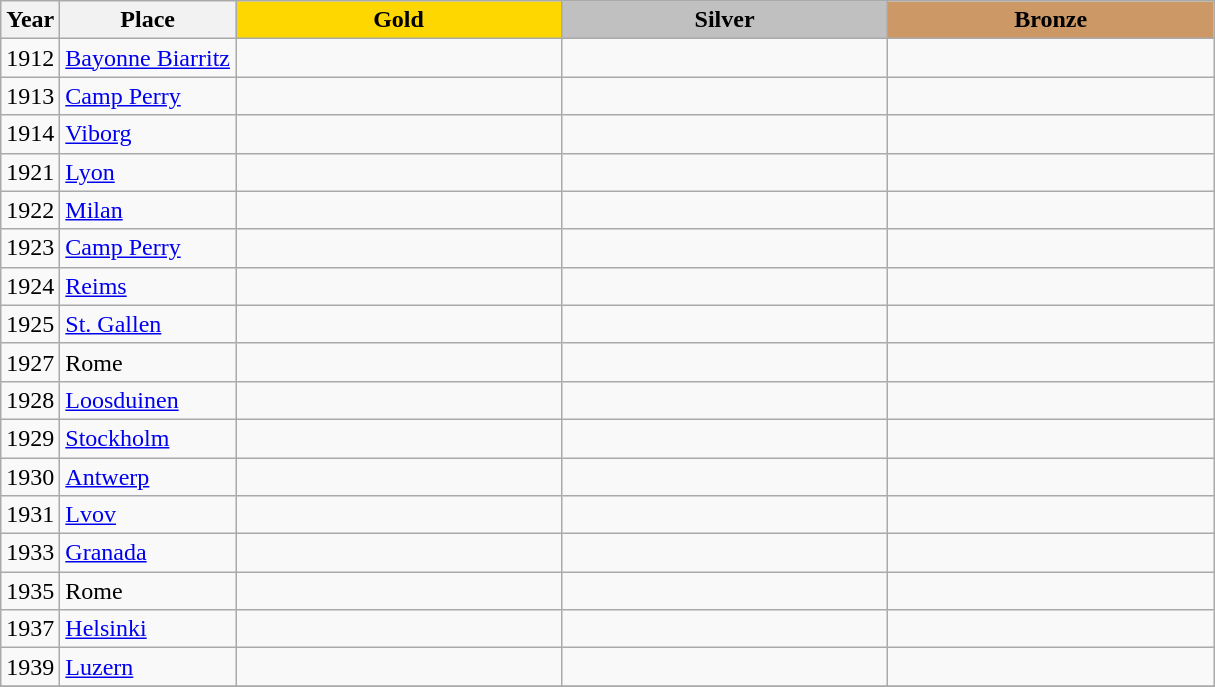<table class="wikitable">
<tr>
<th>Year</th>
<th>Place</th>
<th style="background:gold"    width="210">Gold</th>
<th style="background:silver"  width="210">Silver</th>
<th style="background:#cc9966" width="210">Bronze</th>
</tr>
<tr>
<td>1912</td>
<td> <a href='#'>Bayonne Biarritz</a></td>
<td></td>
<td></td>
<td></td>
</tr>
<tr>
<td>1913</td>
<td> <a href='#'>Camp Perry</a></td>
<td></td>
<td></td>
<td></td>
</tr>
<tr>
<td>1914</td>
<td> <a href='#'>Viborg</a></td>
<td></td>
<td></td>
<td></td>
</tr>
<tr>
<td>1921</td>
<td> <a href='#'>Lyon</a></td>
<td></td>
<td></td>
<td></td>
</tr>
<tr>
<td>1922</td>
<td> <a href='#'>Milan</a></td>
<td></td>
<td></td>
<td></td>
</tr>
<tr>
<td>1923</td>
<td> <a href='#'>Camp Perry</a></td>
<td></td>
<td></td>
<td></td>
</tr>
<tr>
<td>1924</td>
<td> <a href='#'>Reims</a></td>
<td></td>
<td></td>
<td></td>
</tr>
<tr>
<td>1925</td>
<td> <a href='#'>St. Gallen</a></td>
<td></td>
<td></td>
<td></td>
</tr>
<tr>
<td>1927</td>
<td> Rome</td>
<td></td>
<td></td>
<td></td>
</tr>
<tr>
<td>1928</td>
<td> <a href='#'>Loosduinen</a></td>
<td></td>
<td></td>
<td></td>
</tr>
<tr>
<td>1929</td>
<td> <a href='#'>Stockholm</a></td>
<td></td>
<td></td>
<td></td>
</tr>
<tr>
<td>1930</td>
<td> <a href='#'>Antwerp</a></td>
<td></td>
<td></td>
<td></td>
</tr>
<tr>
<td>1931</td>
<td> <a href='#'>Lvov</a></td>
<td></td>
<td></td>
<td></td>
</tr>
<tr>
<td>1933</td>
<td> <a href='#'>Granada</a></td>
<td></td>
<td></td>
<td></td>
</tr>
<tr>
<td>1935</td>
<td> Rome</td>
<td></td>
<td></td>
<td></td>
</tr>
<tr>
<td>1937</td>
<td> <a href='#'>Helsinki</a></td>
<td></td>
<td></td>
<td></td>
</tr>
<tr>
<td>1939</td>
<td> <a href='#'>Luzern</a></td>
<td></td>
<td></td>
<td></td>
</tr>
<tr>
</tr>
</table>
